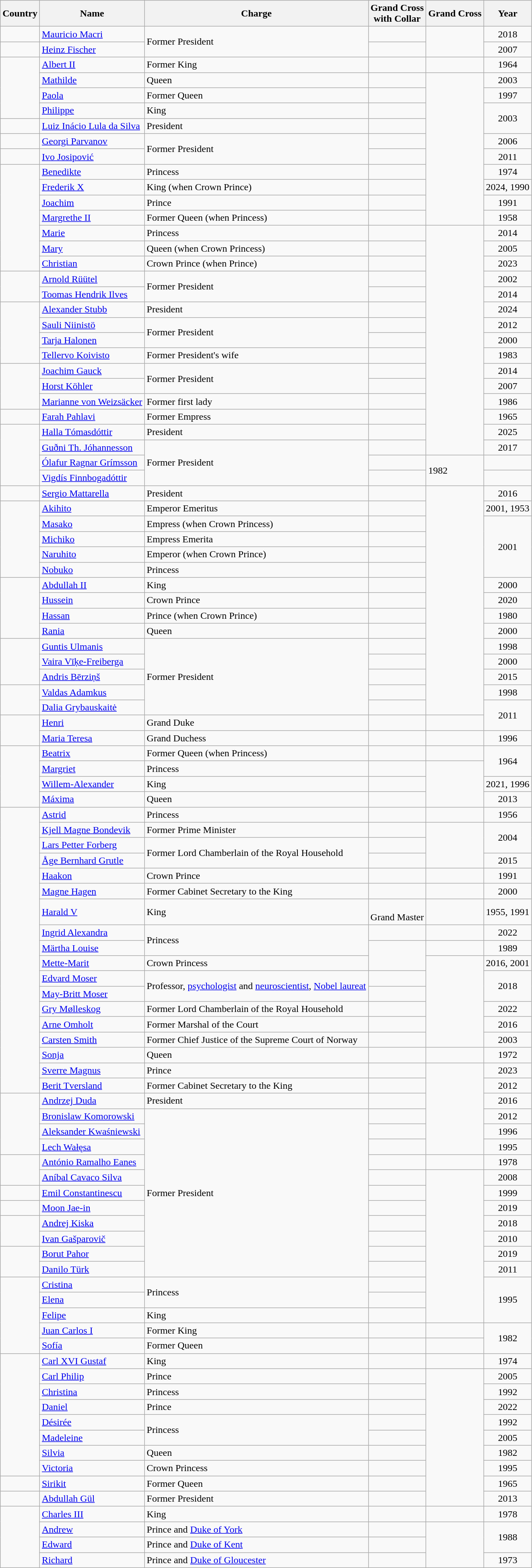<table class="wikitable sortable" style="text-size:98%;">
<tr>
<th>Country</th>
<th>Name</th>
<th>Charge</th>
<th>Grand Cross<br>with Collar</th>
<th>Grand Cross</th>
<th>Year</th>
</tr>
<tr>
<td></td>
<td><a href='#'>Mauricio Macri</a></td>
<td rowspan="2">Former President</td>
<td></td>
<td rowspan="2" align="center"></td>
<td align="center">2018</td>
</tr>
<tr>
<td></td>
<td><a href='#'>Heinz Fischer</a></td>
<td></td>
<td align="center">2007</td>
</tr>
<tr>
<td rowspan="4"></td>
<td><a href='#'>Albert II</a></td>
<td>Former King</td>
<td align="center"></td>
<td></td>
<td align="center">1964</td>
</tr>
<tr>
<td><a href='#'>Mathilde</a></td>
<td>Queen</td>
<td></td>
<td rowspan="10" align="center"></td>
<td align="center">2003</td>
</tr>
<tr>
<td><a href='#'>Paola</a></td>
<td>Former Queen</td>
<td></td>
<td align="center">1997</td>
</tr>
<tr>
<td><a href='#'>Philippe</a></td>
<td>King</td>
<td></td>
<td rowspan="2" align="center">2003</td>
</tr>
<tr>
<td></td>
<td><a href='#'>Luiz Inácio Lula da Silva</a></td>
<td rowspan="1">President</td>
<td></td>
</tr>
<tr>
<td></td>
<td><a href='#'>Georgi Parvanov</a></td>
<td rowspan="2">Former President</td>
<td></td>
<td align="center">2006</td>
</tr>
<tr>
<td></td>
<td><a href='#'>Ivo Josipović</a></td>
<td></td>
<td align="center">2011</td>
</tr>
<tr>
<td rowspan="7"></td>
<td><a href='#'>Benedikte</a></td>
<td>Princess</td>
<td></td>
<td align="center">1974</td>
</tr>
<tr>
<td><a href='#'>Frederik X</a></td>
<td>King (when Crown Prince)</td>
<td align="center"></td>
<td align="center">2024, 1990</td>
</tr>
<tr>
<td><a href='#'>Joachim</a></td>
<td>Prince</td>
<td></td>
<td align="center">1991</td>
</tr>
<tr>
<td><a href='#'>Margrethe II</a></td>
<td>Former Queen (when Princess)</td>
<td align="center"></td>
<td align="center">1958</td>
</tr>
<tr>
<td><a href='#'>Marie</a></td>
<td>Princess</td>
<td></td>
<td rowspan="15" align="center"></td>
<td align="center">2014</td>
</tr>
<tr>
<td><a href='#'>Mary</a></td>
<td>Queen (when Crown Princess)</td>
<td></td>
<td align="center">2005</td>
</tr>
<tr>
<td><a href='#'>Christian</a></td>
<td>Crown Prince (when Prince)</td>
<td></td>
<td align="center">2023</td>
</tr>
<tr>
<td rowspan="2"></td>
<td><a href='#'>Arnold Rüütel</a></td>
<td rowspan="2">Former President</td>
<td></td>
<td align="center">2002</td>
</tr>
<tr>
<td><a href='#'>Toomas Hendrik Ilves</a></td>
<td></td>
<td align="center">2014</td>
</tr>
<tr>
<td rowspan="4"></td>
<td><a href='#'>Alexander Stubb</a></td>
<td>President</td>
<td></td>
<td align="center">2024</td>
</tr>
<tr>
<td><a href='#'>Sauli Niinistö</a></td>
<td rowspan="2">Former President</td>
<td></td>
<td align="center">2012</td>
</tr>
<tr>
<td><a href='#'>Tarja Halonen</a></td>
<td></td>
<td align="center">2000</td>
</tr>
<tr>
<td><a href='#'>Tellervo Koivisto</a></td>
<td>Former President's wife</td>
<td></td>
<td align="center">1983</td>
</tr>
<tr>
<td rowspan="3"></td>
<td><a href='#'>Joachim Gauck</a></td>
<td rowspan="2">Former President</td>
<td></td>
<td align="center">2014</td>
</tr>
<tr>
<td><a href='#'>Horst Köhler</a></td>
<td></td>
<td align="center">2007</td>
</tr>
<tr>
<td><a href='#'>Marianne von Weizsäcker</a></td>
<td>Former first lady</td>
<td></td>
<td align="center">1986</td>
</tr>
<tr>
<td></td>
<td><a href='#'>Farah Pahlavi</a></td>
<td>Former Empress</td>
<td></td>
<td align="center">1965</td>
</tr>
<tr>
<td rowspan="4"></td>
<td><a href='#'>Halla Tómasdóttir</a></td>
<td>President</td>
<td></td>
<td align="center">2025</td>
</tr>
<tr>
<td><a href='#'>Guðni Th. Jóhannesson</a></td>
<td rowspan="3">Former President</td>
<td></td>
<td align="center">2017</td>
</tr>
<tr>
<td><a href='#'>Ólafur Ragnar Grímsson</a></td>
<td></td>
<td rowspan="2">1982</td>
</tr>
<tr>
<td><a href='#'>Vigdís Finnbogadóttir</a></td>
<td align="center"></td>
<td></td>
</tr>
<tr>
<td></td>
<td><a href='#'>Sergio Mattarella</a></td>
<td>President</td>
<td></td>
<td rowspan="15" align="center"></td>
<td align="center">2016</td>
</tr>
<tr>
<td rowspan="5"></td>
<td><a href='#'>Akihito</a></td>
<td>Emperor Emeritus</td>
<td align="center"></td>
<td align="center">2001, 1953</td>
</tr>
<tr>
<td><a href='#'>Masako</a></td>
<td>Empress (when Crown Princess)</td>
<td></td>
<td rowspan="4" align="center">2001</td>
</tr>
<tr>
<td><a href='#'>Michiko</a></td>
<td>Empress Emerita</td>
<td></td>
</tr>
<tr>
<td><a href='#'>Naruhito</a></td>
<td>Emperor (when Crown Prince)</td>
<td></td>
</tr>
<tr>
<td><a href='#'>Nobuko</a></td>
<td>Princess</td>
<td></td>
</tr>
<tr>
<td rowspan="4"></td>
<td><a href='#'>Abdullah II</a></td>
<td>King</td>
<td></td>
<td align="center">2000</td>
</tr>
<tr>
<td><a href='#'>Hussein</a></td>
<td>Crown Prince</td>
<td></td>
<td align="center">2020</td>
</tr>
<tr>
<td><a href='#'>Hassan</a></td>
<td>Prince (when Crown Prince)</td>
<td></td>
<td align="center">1980</td>
</tr>
<tr>
<td><a href='#'>Rania</a></td>
<td>Queen</td>
<td></td>
<td align="center">2000</td>
</tr>
<tr>
<td rowspan="3"></td>
<td><a href='#'>Guntis Ulmanis</a></td>
<td rowspan="5">Former President</td>
<td></td>
<td align="center">1998</td>
</tr>
<tr>
<td><a href='#'>Vaira Vīķe-Freiberga</a></td>
<td></td>
<td align="center">2000</td>
</tr>
<tr>
<td><a href='#'>Andris Bērziņš</a></td>
<td></td>
<td align="center">2015</td>
</tr>
<tr>
<td rowspan="2"></td>
<td><a href='#'>Valdas Adamkus</a></td>
<td></td>
<td align="center">1998</td>
</tr>
<tr>
<td><a href='#'>Dalia Grybauskaitė</a></td>
<td></td>
<td rowspan="2" align="center">2011</td>
</tr>
<tr>
<td rowspan="2"></td>
<td><a href='#'>Henri</a></td>
<td>Grand Duke</td>
<td align="center"></td>
<td></td>
</tr>
<tr>
<td><a href='#'>Maria Teresa</a></td>
<td>Grand Duchess</td>
<td></td>
<td align="center"></td>
<td align="center">1996</td>
</tr>
<tr>
<td rowspan="4"></td>
<td><a href='#'>Beatrix</a></td>
<td>Former Queen (when Princess)</td>
<td align="center"></td>
<td></td>
<td rowspan="2" align="center">1964</td>
</tr>
<tr>
<td><a href='#'>Margriet</a></td>
<td>Princess</td>
<td></td>
<td rowspan="3" align="center"></td>
</tr>
<tr>
<td><a href='#'>Willem-Alexander</a></td>
<td>King</td>
<td align="center"></td>
<td align="center">2021, 1996</td>
</tr>
<tr>
<td><a href='#'>Máxima</a></td>
<td>Queen</td>
<td></td>
<td align="center">2013</td>
</tr>
<tr>
<td rowspan="18"></td>
<td><a href='#'>Astrid</a></td>
<td>Princess</td>
<td align="center"></td>
<td></td>
<td align="center">1956</td>
</tr>
<tr>
<td><a href='#'>Kjell Magne Bondevik</a></td>
<td>Former Prime Minister</td>
<td></td>
<td rowspan="3" align="center"></td>
<td rowspan="2" align="center">2004</td>
</tr>
<tr>
<td><a href='#'>Lars Petter Forberg</a></td>
<td rowspan="2">Former Lord Chamberlain of the Royal Household</td>
<td></td>
</tr>
<tr>
<td><a href='#'>Åge Bernhard Grutle</a></td>
<td></td>
<td align="center">2015</td>
</tr>
<tr>
<td><a href='#'>Haakon</a></td>
<td>Crown Prince</td>
<td align="center"></td>
<td></td>
<td align="center">1991</td>
</tr>
<tr>
<td><a href='#'>Magne Hagen</a></td>
<td>Former Cabinet Secretary to the King</td>
<td></td>
<td align="center"></td>
<td align="center">2000</td>
</tr>
<tr>
<td><a href='#'>Harald V</a></td>
<td>King</td>
<td align="center"><br>Grand Master</td>
<td></td>
<td align="center">1955, 1991</td>
</tr>
<tr>
<td><a href='#'>Ingrid Alexandra</a></td>
<td rowspan="2">Princess</td>
<td></td>
<td align="center"></td>
<td align="center">2022</td>
</tr>
<tr>
<td><a href='#'>Märtha Louise</a></td>
<td rowspan="2" align="center"></td>
<td></td>
<td align="center">1989</td>
</tr>
<tr>
<td><a href='#'>Mette-Marit</a></td>
<td>Crown Princess</td>
<td rowspan="6" align="center"></td>
<td align="center">2016, 2001</td>
</tr>
<tr>
<td><a href='#'>Edvard Moser</a></td>
<td rowspan="2">Professor, <a href='#'>psychologist</a> and <a href='#'>neuroscientist</a>, <a href='#'>Nobel laureat</a></td>
<td></td>
<td rowspan="2" align="center">2018</td>
</tr>
<tr>
<td><a href='#'>May-Britt Moser</a></td>
<td></td>
</tr>
<tr>
<td><a href='#'>Gry Mølleskog</a></td>
<td>Former Lord Chamberlain of the Royal Household</td>
<td></td>
<td align="center">2022</td>
</tr>
<tr>
<td><a href='#'>Arne Omholt</a></td>
<td>Former Marshal of the Court</td>
<td></td>
<td align="center">2016</td>
</tr>
<tr>
<td><a href='#'>Carsten Smith</a></td>
<td>Former Chief Justice of the Supreme Court of Norway</td>
<td></td>
<td align="center">2003</td>
</tr>
<tr>
<td><a href='#'>Sonja</a></td>
<td>Queen</td>
<td align="center"></td>
<td></td>
<td align="center">1972</td>
</tr>
<tr>
<td><a href='#'>Sverre Magnus</a></td>
<td>Prince</td>
<td></td>
<td rowspan="6" align="center"></td>
<td align="center">2023</td>
</tr>
<tr>
<td><a href='#'>Berit Tversland</a></td>
<td>Former Cabinet Secretary to the King</td>
<td></td>
<td align="center">2012</td>
</tr>
<tr>
<td rowspan="4"></td>
<td><a href='#'>Andrzej Duda</a></td>
<td>President</td>
<td></td>
<td align="center">2016</td>
</tr>
<tr>
<td><a href='#'>Bronislaw Komorowski</a></td>
<td rowspan="11">Former President</td>
<td></td>
<td align="center">2012</td>
</tr>
<tr>
<td><a href='#'>Aleksander Kwaśniewski</a></td>
<td></td>
<td align="center">1996</td>
</tr>
<tr>
<td><a href='#'>Lech Wałęsa</a></td>
<td></td>
<td align="center">1995</td>
</tr>
<tr>
<td rowspan="2"></td>
<td><a href='#'>António Ramalho Eanes</a></td>
<td align="center"></td>
<td></td>
<td align="center">1978</td>
</tr>
<tr>
<td><a href='#'>Aníbal Cavaco Silva</a></td>
<td></td>
<td rowspan="10" align="center"></td>
<td align="center">2008</td>
</tr>
<tr>
<td></td>
<td><a href='#'>Emil Constantinescu</a></td>
<td></td>
<td align="center">1999</td>
</tr>
<tr>
<td></td>
<td><a href='#'>Moon Jae-in</a></td>
<td></td>
<td align="center">2019</td>
</tr>
<tr>
<td rowspan="2"></td>
<td><a href='#'>Andrej Kiska</a></td>
<td></td>
<td align="center">2018</td>
</tr>
<tr>
<td><a href='#'>Ivan Gašparovič</a></td>
<td></td>
<td align="center">2010</td>
</tr>
<tr>
<td rowspan="2"></td>
<td><a href='#'>Borut Pahor</a></td>
<td></td>
<td align="center">2019</td>
</tr>
<tr>
<td><a href='#'>Danilo Türk</a></td>
<td></td>
<td align="center">2011</td>
</tr>
<tr>
<td rowspan="5"></td>
<td><a href='#'>Cristina</a></td>
<td rowspan="2">Princess</td>
<td></td>
<td rowspan="3" align="center">1995</td>
</tr>
<tr>
<td><a href='#'>Elena</a></td>
<td></td>
</tr>
<tr>
<td><a href='#'>Felipe</a></td>
<td>King</td>
<td></td>
</tr>
<tr>
<td><a href='#'>Juan Carlos I</a></td>
<td>Former King</td>
<td align="center"></td>
<td></td>
<td rowspan="2" align="center">1982</td>
</tr>
<tr>
<td><a href='#'>Sofía</a></td>
<td>Former Queen</td>
<td></td>
<td align="center"></td>
</tr>
<tr>
<td rowspan="8"></td>
<td><a href='#'>Carl XVI Gustaf</a></td>
<td>King</td>
<td></td>
<td></td>
<td align="center">1974</td>
</tr>
<tr>
<td><a href='#'>Carl Philip</a></td>
<td>Prince</td>
<td></td>
<td rowspan="9" align="center"></td>
<td align="center">2005</td>
</tr>
<tr>
<td><a href='#'>Christina</a></td>
<td>Princess</td>
<td></td>
<td align="center">1992</td>
</tr>
<tr>
<td><a href='#'>Daniel</a></td>
<td>Prince</td>
<td></td>
<td align="center">2022</td>
</tr>
<tr>
<td><a href='#'>Désirée</a></td>
<td rowspan="2">Princess</td>
<td></td>
<td align="center">1992</td>
</tr>
<tr>
<td><a href='#'>Madeleine</a></td>
<td></td>
<td align="center">2005</td>
</tr>
<tr>
<td><a href='#'>Silvia</a></td>
<td>Queen</td>
<td></td>
<td align="center">1982</td>
</tr>
<tr>
<td><a href='#'>Victoria</a></td>
<td>Crown Princess</td>
<td></td>
<td align="center">1995</td>
</tr>
<tr>
<td></td>
<td><a href='#'>Sirikit</a></td>
<td>Former Queen</td>
<td></td>
<td align="center">1965</td>
</tr>
<tr>
<td></td>
<td><a href='#'>Abdullah Gül</a></td>
<td>Former President</td>
<td></td>
<td align="center">2013</td>
</tr>
<tr>
<td rowspan="4"></td>
<td><a href='#'>Charles III</a></td>
<td>King</td>
<td align="center"></td>
<td></td>
<td align="center">1978</td>
</tr>
<tr>
<td><a href='#'>Andrew</a></td>
<td>Prince and <a href='#'>Duke of York</a></td>
<td></td>
<td rowspan="3" align="center"></td>
<td rowspan="2" align="center">1988</td>
</tr>
<tr>
<td><a href='#'>Edward</a></td>
<td>Prince and <a href='#'>Duke of Kent</a></td>
<td></td>
</tr>
<tr>
<td><a href='#'>Richard</a></td>
<td>Prince and <a href='#'>Duke of Gloucester</a></td>
<td></td>
<td align="center">1973</td>
</tr>
</table>
